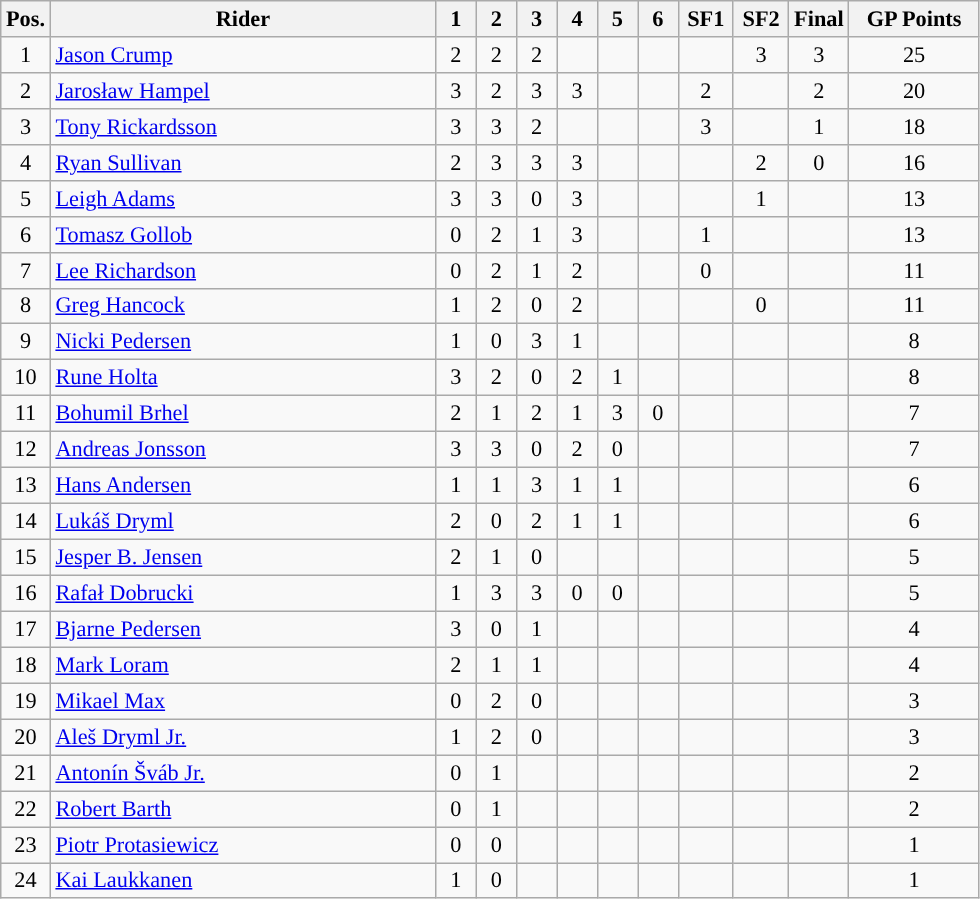<table class=wikitable style="font-size:93%;">
<tr>
<th width=25px>Pos.</th>
<th width=250px>Rider</th>
<th width=20px>1</th>
<th width=20px>2</th>
<th width=20px>3</th>
<th width=20px>4</th>
<th width=20px>5</th>
<th width=20px>6</th>
<th width=30px>SF1</th>
<th width=30px>SF2</th>
<th width=30px>Final</th>
<th width=80px>GP Points</th>
</tr>
<tr align=center style="background-color:">
<td>1</td>
<td align=left> <a href='#'>Jason Crump</a></td>
<td>2</td>
<td>2</td>
<td>2</td>
<td></td>
<td></td>
<td></td>
<td></td>
<td>3</td>
<td>3</td>
<td>25</td>
</tr>
<tr align=center style="background-color:">
<td>2</td>
<td align=left> <a href='#'>Jarosław Hampel</a></td>
<td>3</td>
<td>2</td>
<td>3</td>
<td>3</td>
<td></td>
<td></td>
<td> 2</td>
<td></td>
<td>2</td>
<td>20</td>
</tr>
<tr align=center style="background-color:">
<td>3</td>
<td align=left> <a href='#'>Tony Rickardsson</a></td>
<td>3</td>
<td>3</td>
<td>2</td>
<td></td>
<td></td>
<td></td>
<td>3</td>
<td></td>
<td>1</td>
<td>18</td>
</tr>
<tr align=center>
<td>4</td>
<td align=left> <a href='#'>Ryan Sullivan</a></td>
<td>2</td>
<td>3</td>
<td>3</td>
<td>3</td>
<td></td>
<td></td>
<td></td>
<td>2</td>
<td>0</td>
<td>16</td>
</tr>
<tr align=center>
<td>5</td>
<td align=left> <a href='#'>Leigh Adams</a></td>
<td>3</td>
<td>3</td>
<td>0</td>
<td>3</td>
<td></td>
<td></td>
<td></td>
<td>1</td>
<td></td>
<td>13</td>
</tr>
<tr align=center>
<td>6</td>
<td align=left> <a href='#'>Tomasz Gollob</a></td>
<td>0</td>
<td>2</td>
<td>1</td>
<td>3</td>
<td></td>
<td></td>
<td>1</td>
<td></td>
<td></td>
<td>13</td>
</tr>
<tr align=center>
<td>7</td>
<td align=left> <a href='#'>Lee Richardson</a></td>
<td>0</td>
<td>2</td>
<td>1</td>
<td>2</td>
<td></td>
<td></td>
<td>0</td>
<td></td>
<td></td>
<td>11</td>
</tr>
<tr align=center>
<td>8</td>
<td align=left> <a href='#'>Greg Hancock</a></td>
<td>1</td>
<td>2</td>
<td>0</td>
<td>2</td>
<td></td>
<td></td>
<td></td>
<td>0</td>
<td></td>
<td>11</td>
</tr>
<tr align=center>
<td>9</td>
<td align=left> <a href='#'>Nicki Pedersen</a></td>
<td>1</td>
<td>0</td>
<td>3</td>
<td>1</td>
<td></td>
<td></td>
<td></td>
<td></td>
<td></td>
<td>8</td>
</tr>
<tr align=center>
<td>10</td>
<td align=left> <a href='#'>Rune Holta</a></td>
<td>3</td>
<td>2</td>
<td>0</td>
<td>2</td>
<td>1</td>
<td></td>
<td></td>
<td></td>
<td></td>
<td>8</td>
</tr>
<tr align=center>
<td>11</td>
<td align=left> <a href='#'>Bohumil Brhel</a></td>
<td>2</td>
<td>1</td>
<td>2</td>
<td>1</td>
<td>3</td>
<td>0</td>
<td></td>
<td></td>
<td></td>
<td>7</td>
</tr>
<tr align=center>
<td>12</td>
<td align=left> <a href='#'>Andreas Jonsson</a></td>
<td>3</td>
<td>3</td>
<td>0</td>
<td>2</td>
<td>0</td>
<td></td>
<td></td>
<td></td>
<td></td>
<td>7</td>
</tr>
<tr align=center>
<td>13</td>
<td align=left> <a href='#'>Hans Andersen</a></td>
<td>1</td>
<td>1</td>
<td>3</td>
<td>1</td>
<td>1</td>
<td></td>
<td></td>
<td></td>
<td></td>
<td>6</td>
</tr>
<tr align=center>
<td>14</td>
<td align=left> <a href='#'>Lukáš Dryml</a></td>
<td>2</td>
<td>0</td>
<td>2</td>
<td>1</td>
<td>1</td>
<td></td>
<td></td>
<td></td>
<td></td>
<td>6</td>
</tr>
<tr align=center>
<td>15</td>
<td align=left> <a href='#'>Jesper B. Jensen</a></td>
<td>2</td>
<td>1</td>
<td>0</td>
<td></td>
<td></td>
<td></td>
<td></td>
<td></td>
<td></td>
<td>5</td>
</tr>
<tr align=center>
<td>16</td>
<td align=left> <a href='#'>Rafał Dobrucki</a></td>
<td>1</td>
<td>3</td>
<td>3</td>
<td>0</td>
<td>0</td>
<td></td>
<td></td>
<td></td>
<td></td>
<td>5</td>
</tr>
<tr align=center>
<td>17</td>
<td align=left> <a href='#'>Bjarne Pedersen</a></td>
<td>3</td>
<td>0</td>
<td>1</td>
<td></td>
<td></td>
<td></td>
<td></td>
<td></td>
<td></td>
<td>4</td>
</tr>
<tr align=center>
<td>18</td>
<td align=left> <a href='#'>Mark Loram</a></td>
<td>2</td>
<td>1</td>
<td>1</td>
<td></td>
<td></td>
<td></td>
<td></td>
<td></td>
<td></td>
<td>4</td>
</tr>
<tr align=center>
<td>19</td>
<td align=left> <a href='#'>Mikael Max</a></td>
<td>0</td>
<td>2</td>
<td>0</td>
<td></td>
<td></td>
<td></td>
<td></td>
<td></td>
<td></td>
<td>3</td>
</tr>
<tr align=center>
<td>20</td>
<td align=left> <a href='#'>Aleš Dryml Jr.</a></td>
<td>1</td>
<td>2</td>
<td>0</td>
<td></td>
<td></td>
<td></td>
<td></td>
<td></td>
<td></td>
<td>3</td>
</tr>
<tr align=center>
<td>21</td>
<td align=left> <a href='#'>Antonín Šváb Jr.</a></td>
<td>0</td>
<td>1</td>
<td></td>
<td></td>
<td></td>
<td></td>
<td></td>
<td></td>
<td></td>
<td>2</td>
</tr>
<tr align=center>
<td>22</td>
<td align=left> <a href='#'>Robert Barth</a></td>
<td>0</td>
<td>1</td>
<td></td>
<td></td>
<td></td>
<td></td>
<td></td>
<td></td>
<td></td>
<td>2</td>
</tr>
<tr align=center>
<td>23</td>
<td align=left> <a href='#'>Piotr Protasiewicz</a></td>
<td>0</td>
<td>0</td>
<td></td>
<td></td>
<td></td>
<td></td>
<td></td>
<td></td>
<td></td>
<td>1</td>
</tr>
<tr align=center>
<td>24</td>
<td align=left> <a href='#'>Kai Laukkanen</a></td>
<td>1</td>
<td>0</td>
<td></td>
<td></td>
<td></td>
<td></td>
<td></td>
<td></td>
<td></td>
<td>1</td>
</tr>
</table>
